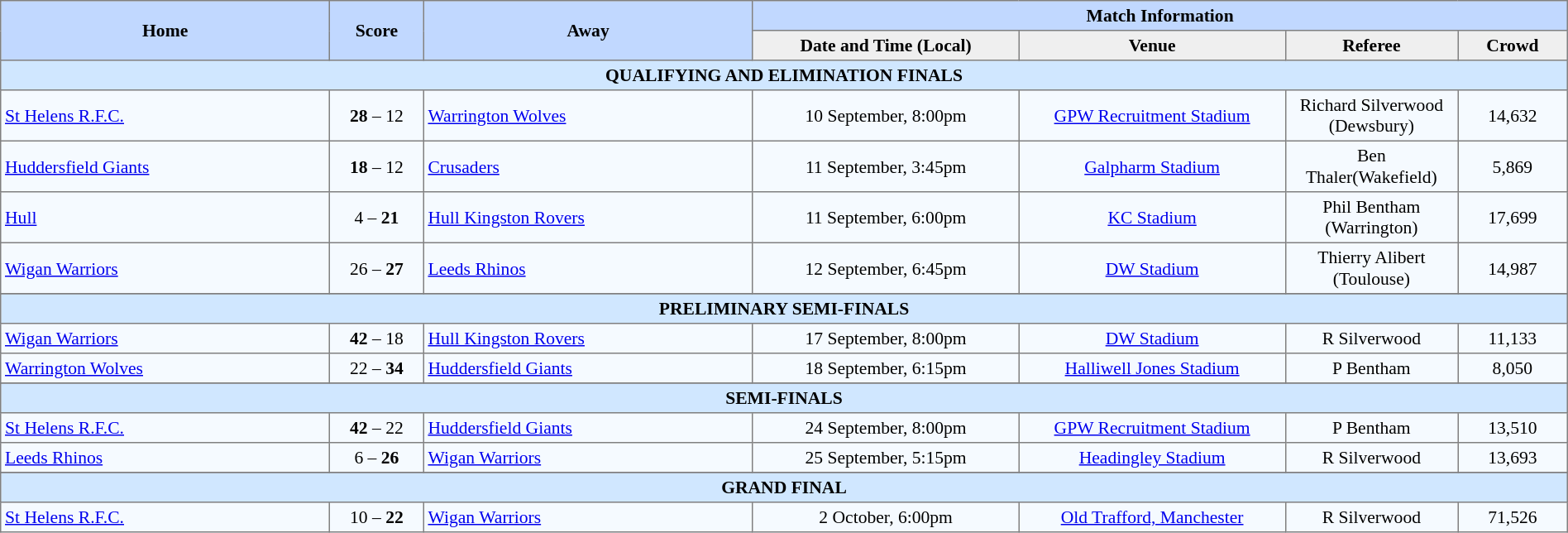<table border=1 style="border-collapse:collapse; font-size:90%; text-align:center;" cellpadding=3 cellspacing=0 width=100%>
<tr bgcolor=#C1D8FF>
<th rowspan=2 width=21%>Home</th>
<th rowspan=2 width=6%>Score</th>
<th rowspan=2 width=21%>Away</th>
<th colspan=6>Match Information</th>
</tr>
<tr bgcolor=#EFEFEF>
<th width=17%>Date and Time (Local)</th>
<th width=17%>Venue</th>
<th width=11%>Referee</th>
<th width=7%>Crowd</th>
</tr>
<tr bgcolor="#D0E7FF">
<td colspan=7><strong>QUALIFYING AND ELIMINATION FINALS</strong></td>
</tr>
<tr bgcolor=#F5FAFF>
<td align=left> <a href='#'>St Helens R.F.C.</a></td>
<td><strong>28</strong> – 12</td>
<td align=left> <a href='#'>Warrington Wolves</a></td>
<td>10 September, 8:00pm</td>
<td><a href='#'>GPW Recruitment Stadium</a></td>
<td>Richard Silverwood (Dewsbury)</td>
<td>14,632</td>
</tr>
<tr align=center bgcolor=#F5FAFF>
<td align=left> <a href='#'>Huddersfield Giants</a></td>
<td><strong>18</strong> – 12</td>
<td align=left> <a href='#'>Crusaders</a></td>
<td>11 September, 3:45pm</td>
<td><a href='#'>Galpharm Stadium</a></td>
<td>Ben Thaler(Wakefield)</td>
<td>5,869</td>
</tr>
<tr align=center bgcolor=#F5FAFF>
<td align=left> <a href='#'>Hull</a></td>
<td>4 – <strong>21</strong></td>
<td align=left> <a href='#'>Hull Kingston Rovers</a></td>
<td>11 September, 6:00pm</td>
<td><a href='#'>KC Stadium</a></td>
<td>Phil Bentham (Warrington)</td>
<td>17,699</td>
</tr>
<tr align=center bgcolor=#F5FAFF>
<td align=left> <a href='#'>Wigan Warriors</a></td>
<td>26 – <strong>27</strong></td>
<td align=left> <a href='#'>Leeds Rhinos</a></td>
<td>12 September, 6:45pm</td>
<td><a href='#'>DW Stadium</a></td>
<td>Thierry Alibert (Toulouse)</td>
<td>14,987</td>
</tr>
<tr>
</tr>
<tr bgcolor="#D0E7FF">
<td colspan=7><strong>PRELIMINARY SEMI-FINALS</strong></td>
</tr>
<tr align=center bgcolor=#F5FAFF>
<td align=left> <a href='#'>Wigan Warriors</a></td>
<td><strong>42</strong> – 18</td>
<td align=left> <a href='#'>Hull Kingston Rovers</a></td>
<td>17 September, 8:00pm</td>
<td><a href='#'>DW Stadium</a></td>
<td>R Silverwood</td>
<td>11,133</td>
</tr>
<tr align=center bgcolor=#F5FAFF>
<td align=left> <a href='#'>Warrington Wolves</a></td>
<td>22 – <strong>34</strong></td>
<td align=left> <a href='#'>Huddersfield Giants</a></td>
<td>18 September, 6:15pm</td>
<td><a href='#'>Halliwell Jones Stadium</a></td>
<td>P Bentham</td>
<td>8,050</td>
</tr>
<tr>
</tr>
<tr bgcolor="#D0E7FF">
<td colspan=7><strong>SEMI-FINALS</strong></td>
</tr>
<tr align=center bgcolor=#F5FAFF>
<td align=left> <a href='#'>St Helens R.F.C.</a></td>
<td><strong>42</strong> – 22</td>
<td align=left> <a href='#'>Huddersfield Giants</a></td>
<td>24 September, 8:00pm</td>
<td><a href='#'>GPW Recruitment Stadium</a></td>
<td>P Bentham</td>
<td>13,510</td>
</tr>
<tr align=center bgcolor=#F5FAFF>
<td align=left> <a href='#'>Leeds Rhinos</a></td>
<td>6 – <strong>26</strong></td>
<td align=left> <a href='#'>Wigan Warriors</a></td>
<td>25 September, 5:15pm</td>
<td><a href='#'>Headingley Stadium</a></td>
<td>R Silverwood</td>
<td>13,693</td>
</tr>
<tr>
</tr>
<tr bgcolor="#D0E7FF">
<td colspan=7><strong>GRAND FINAL</strong></td>
</tr>
<tr align=center bgcolor=#F5FAFF>
<td align=left> <a href='#'>St Helens R.F.C.</a></td>
<td>10 – <strong>22</strong></td>
<td align=left> <a href='#'>Wigan Warriors</a></td>
<td>2 October, 6:00pm</td>
<td><a href='#'>Old Trafford, Manchester</a></td>
<td>R Silverwood</td>
<td>71,526</td>
</tr>
</table>
